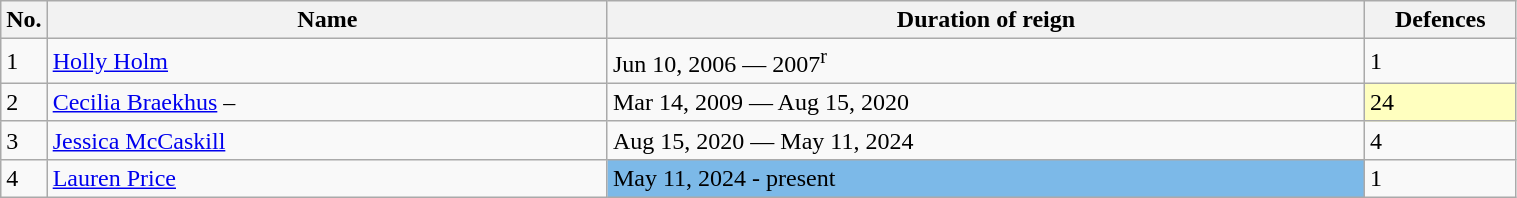<table class="wikitable" width=80%>
<tr>
<th width=3%>No.</th>
<th width=37%>Name</th>
<th width=50%>Duration of reign</th>
<th width=10%>Defences</th>
</tr>
<tr>
<td>1</td>
<td align=left> <a href='#'>Holly Holm</a></td>
<td>Jun 10, 2006 — 2007<sup>r</sup></td>
<td>1</td>
</tr>
<tr>
<td>2</td>
<td align=left> <a href='#'>Cecilia Braekhus</a> – </td>
<td>Mar 14, 2009 — Aug 15, 2020</td>
<td style="background:#ffffbf;" width=5px>24</td>
</tr>
<tr>
<td>3</td>
<td align=left> <a href='#'>Jessica McCaskill</a></td>
<td>Aug 15, 2020 — May 11, 2024</td>
<td>4</td>
</tr>
<tr>
<td>4</td>
<td align=left> <a href='#'>Lauren Price</a></td>
<td style="background:#7CB9E8;" width=5px>May 11, 2024 - present</td>
<td>1</td>
</tr>
</table>
